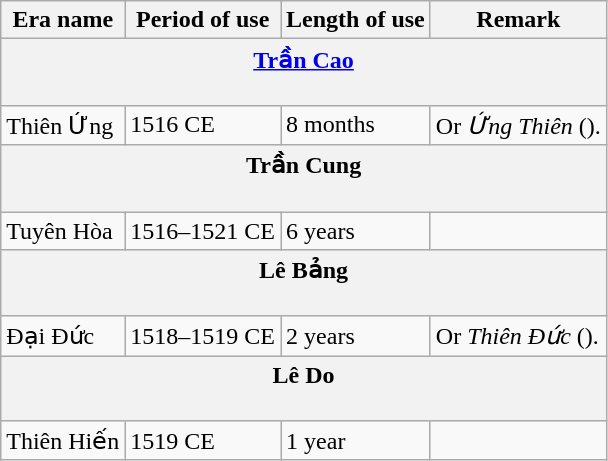<table class="wikitable">
<tr>
<th>Era name</th>
<th>Period of use</th>
<th>Length of use</th>
<th>Remark</th>
</tr>
<tr>
<th colspan="4"><a href='#'>Trần Cao</a><br><br></th>
</tr>
<tr>
<td>Thiên Ứng<br></td>
<td>1516 CE</td>
<td>8 months</td>
<td>Or <em>Ứng Thiên</em> ().</td>
</tr>
<tr>
<th colspan="4">Trần Cung<br><br></th>
</tr>
<tr>
<td>Tuyên Hòa<br></td>
<td>1516–1521 CE</td>
<td>6 years</td>
<td></td>
</tr>
<tr>
<th colspan="4">Lê Bảng<br><br></th>
</tr>
<tr>
<td>Đại Đức<br></td>
<td>1518–1519 CE</td>
<td>2 years</td>
<td>Or <em>Thiên Đức</em> ().</td>
</tr>
<tr>
<th colspan="4">Lê Do<br><br></th>
</tr>
<tr>
<td>Thiên Hiến<br></td>
<td>1519 CE</td>
<td>1 year</td>
<td></td>
</tr>
</table>
